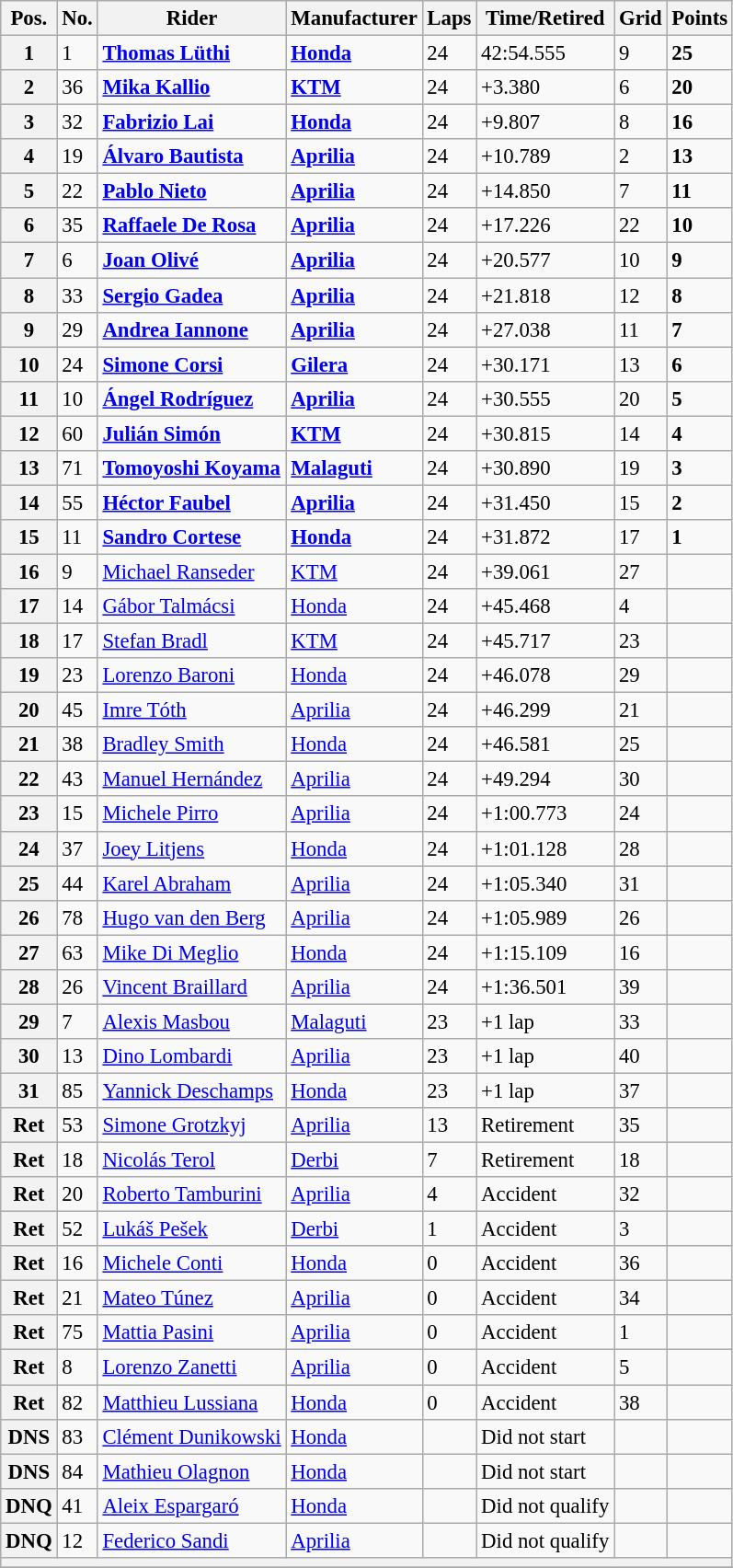<table class="wikitable" style="font-size: 95%;">
<tr>
<th>Pos.</th>
<th>No.</th>
<th>Rider</th>
<th>Manufacturer</th>
<th>Laps</th>
<th>Time/Retired</th>
<th>Grid</th>
<th>Points</th>
</tr>
<tr>
<th>1</th>
<td>1</td>
<td> <strong><a href='#'>Thomas Lüthi</a></strong></td>
<td><strong><a href='#'>Honda</a></strong></td>
<td>24</td>
<td>42:54.555</td>
<td>9</td>
<td><strong>25</strong></td>
</tr>
<tr>
<th>2</th>
<td>36</td>
<td> <strong><a href='#'>Mika Kallio</a></strong></td>
<td><strong><a href='#'>KTM</a></strong></td>
<td>24</td>
<td>+3.380</td>
<td>6</td>
<td><strong>20</strong></td>
</tr>
<tr>
<th>3</th>
<td>32</td>
<td> <strong><a href='#'>Fabrizio Lai</a></strong></td>
<td><strong><a href='#'>Honda</a></strong></td>
<td>24</td>
<td>+9.807</td>
<td>8</td>
<td><strong>16</strong></td>
</tr>
<tr>
<th>4</th>
<td>19</td>
<td> <strong><a href='#'>Álvaro Bautista</a></strong></td>
<td><strong><a href='#'>Aprilia</a></strong></td>
<td>24</td>
<td>+10.789</td>
<td>2</td>
<td><strong>13</strong></td>
</tr>
<tr>
<th>5</th>
<td>22</td>
<td> <strong><a href='#'>Pablo Nieto</a></strong></td>
<td><strong><a href='#'>Aprilia</a></strong></td>
<td>24</td>
<td>+14.850</td>
<td>7</td>
<td><strong>11</strong></td>
</tr>
<tr>
<th>6</th>
<td>35</td>
<td> <strong><a href='#'>Raffaele De Rosa</a></strong></td>
<td><strong><a href='#'>Aprilia</a></strong></td>
<td>24</td>
<td>+17.226</td>
<td>22</td>
<td><strong>10</strong></td>
</tr>
<tr>
<th>7</th>
<td>6</td>
<td> <strong><a href='#'>Joan Olivé</a></strong></td>
<td><strong><a href='#'>Aprilia</a></strong></td>
<td>24</td>
<td>+20.577</td>
<td>10</td>
<td><strong>9</strong></td>
</tr>
<tr>
<th>8</th>
<td>33</td>
<td> <strong><a href='#'>Sergio Gadea</a></strong></td>
<td><strong><a href='#'>Aprilia</a></strong></td>
<td>24</td>
<td>+21.818</td>
<td>12</td>
<td><strong>8</strong></td>
</tr>
<tr>
<th>9</th>
<td>29</td>
<td> <strong><a href='#'>Andrea Iannone</a></strong></td>
<td><strong><a href='#'>Aprilia</a></strong></td>
<td>24</td>
<td>+27.038</td>
<td>11</td>
<td><strong>7</strong></td>
</tr>
<tr>
<th>10</th>
<td>24</td>
<td> <strong><a href='#'>Simone Corsi</a></strong></td>
<td><strong><a href='#'>Gilera</a></strong></td>
<td>24</td>
<td>+30.171</td>
<td>13</td>
<td><strong>6</strong></td>
</tr>
<tr>
<th>11</th>
<td>10</td>
<td> <strong><a href='#'>Ángel Rodríguez</a></strong></td>
<td><strong><a href='#'>Aprilia</a></strong></td>
<td>24</td>
<td>+30.555</td>
<td>20</td>
<td><strong>5</strong></td>
</tr>
<tr>
<th>12</th>
<td>60</td>
<td> <strong><a href='#'>Julián Simón</a></strong></td>
<td><strong><a href='#'>KTM</a></strong></td>
<td>24</td>
<td>+30.815</td>
<td>14</td>
<td><strong>4</strong></td>
</tr>
<tr>
<th>13</th>
<td>71</td>
<td> <strong><a href='#'>Tomoyoshi Koyama</a></strong></td>
<td><strong><a href='#'>Malaguti</a></strong></td>
<td>24</td>
<td>+30.890</td>
<td>19</td>
<td><strong>3</strong></td>
</tr>
<tr>
<th>14</th>
<td>55</td>
<td> <strong><a href='#'>Héctor Faubel</a></strong></td>
<td><strong><a href='#'>Aprilia</a></strong></td>
<td>24</td>
<td>+31.450</td>
<td>15</td>
<td><strong>2</strong></td>
</tr>
<tr>
<th>15</th>
<td>11</td>
<td> <strong><a href='#'>Sandro Cortese</a></strong></td>
<td><strong><a href='#'>Honda</a></strong></td>
<td>24</td>
<td>+31.872</td>
<td>17</td>
<td><strong>1</strong></td>
</tr>
<tr>
<th>16</th>
<td>9</td>
<td> <a href='#'>Michael Ranseder</a></td>
<td><a href='#'>KTM</a></td>
<td>24</td>
<td>+39.061</td>
<td>27</td>
<td></td>
</tr>
<tr>
<th>17</th>
<td>14</td>
<td> <a href='#'>Gábor Talmácsi</a></td>
<td><a href='#'>Honda</a></td>
<td>24</td>
<td>+45.468</td>
<td>4</td>
<td></td>
</tr>
<tr>
<th>18</th>
<td>17</td>
<td> <a href='#'>Stefan Bradl</a></td>
<td><a href='#'>KTM</a></td>
<td>24</td>
<td>+45.717</td>
<td>23</td>
<td></td>
</tr>
<tr>
<th>19</th>
<td>23</td>
<td> <a href='#'>Lorenzo Baroni</a></td>
<td><a href='#'>Honda</a></td>
<td>24</td>
<td>+46.078</td>
<td>29</td>
<td></td>
</tr>
<tr>
<th>20</th>
<td>45</td>
<td> <a href='#'>Imre Tóth</a></td>
<td><a href='#'>Aprilia</a></td>
<td>24</td>
<td>+46.299</td>
<td>21</td>
<td></td>
</tr>
<tr>
<th>21</th>
<td>38</td>
<td> <a href='#'>Bradley Smith</a></td>
<td><a href='#'>Honda</a></td>
<td>24</td>
<td>+46.581</td>
<td>25</td>
<td></td>
</tr>
<tr>
<th>22</th>
<td>43</td>
<td> <a href='#'>Manuel Hernández</a></td>
<td><a href='#'>Aprilia</a></td>
<td>24</td>
<td>+49.294</td>
<td>30</td>
<td></td>
</tr>
<tr>
<th>23</th>
<td>15</td>
<td> <a href='#'>Michele Pirro</a></td>
<td><a href='#'>Aprilia</a></td>
<td>24</td>
<td>+1:00.773</td>
<td>24</td>
<td></td>
</tr>
<tr>
<th>24</th>
<td>37</td>
<td> <a href='#'>Joey Litjens</a></td>
<td><a href='#'>Honda</a></td>
<td>24</td>
<td>+1:01.128</td>
<td>28</td>
<td></td>
</tr>
<tr>
<th>25</th>
<td>44</td>
<td> <a href='#'>Karel Abraham</a></td>
<td><a href='#'>Aprilia</a></td>
<td>24</td>
<td>+1:05.340</td>
<td>31</td>
<td></td>
</tr>
<tr>
<th>26</th>
<td>78</td>
<td> <a href='#'>Hugo van den Berg</a></td>
<td><a href='#'>Aprilia</a></td>
<td>24</td>
<td>+1:05.989</td>
<td>26</td>
<td></td>
</tr>
<tr>
<th>27</th>
<td>63</td>
<td> <a href='#'>Mike Di Meglio</a></td>
<td><a href='#'>Honda</a></td>
<td>24</td>
<td>+1:15.109</td>
<td>16</td>
<td></td>
</tr>
<tr>
<th>28</th>
<td>26</td>
<td> <a href='#'>Vincent Braillard</a></td>
<td><a href='#'>Aprilia</a></td>
<td>24</td>
<td>+1:36.501</td>
<td>39</td>
<td></td>
</tr>
<tr>
<th>29</th>
<td>7</td>
<td> <a href='#'>Alexis Masbou</a></td>
<td><a href='#'>Malaguti</a></td>
<td>23</td>
<td>+1 lap</td>
<td>33</td>
<td></td>
</tr>
<tr>
<th>30</th>
<td>13</td>
<td> <a href='#'>Dino Lombardi</a></td>
<td><a href='#'>Aprilia</a></td>
<td>23</td>
<td>+1 lap</td>
<td>40</td>
<td></td>
</tr>
<tr>
<th>31</th>
<td>85</td>
<td> <a href='#'>Yannick Deschamps</a></td>
<td><a href='#'>Honda</a></td>
<td>23</td>
<td>+1 lap</td>
<td>37</td>
<td></td>
</tr>
<tr>
<th>Ret</th>
<td>53</td>
<td> <a href='#'>Simone Grotzkyj</a></td>
<td><a href='#'>Aprilia</a></td>
<td>13</td>
<td>Retirement</td>
<td>35</td>
<td></td>
</tr>
<tr>
<th>Ret</th>
<td>18</td>
<td> <a href='#'>Nicolás Terol</a></td>
<td><a href='#'>Derbi</a></td>
<td>7</td>
<td>Retirement</td>
<td>18</td>
<td></td>
</tr>
<tr>
<th>Ret</th>
<td>20</td>
<td> <a href='#'>Roberto Tamburini</a></td>
<td><a href='#'>Aprilia</a></td>
<td>4</td>
<td>Accident</td>
<td>32</td>
<td></td>
</tr>
<tr>
<th>Ret</th>
<td>52</td>
<td> <a href='#'>Lukáš Pešek</a></td>
<td><a href='#'>Derbi</a></td>
<td>1</td>
<td>Accident</td>
<td>3</td>
<td></td>
</tr>
<tr>
<th>Ret</th>
<td>16</td>
<td> <a href='#'>Michele Conti</a></td>
<td><a href='#'>Honda</a></td>
<td>0</td>
<td>Accident</td>
<td>36</td>
<td></td>
</tr>
<tr>
<th>Ret</th>
<td>21</td>
<td> <a href='#'>Mateo Túnez</a></td>
<td><a href='#'>Aprilia</a></td>
<td>0</td>
<td>Accident</td>
<td>34</td>
<td></td>
</tr>
<tr>
<th>Ret</th>
<td>75</td>
<td> <a href='#'>Mattia Pasini</a></td>
<td><a href='#'>Aprilia</a></td>
<td>0</td>
<td>Accident</td>
<td>1</td>
<td></td>
</tr>
<tr>
<th>Ret</th>
<td>8</td>
<td> <a href='#'>Lorenzo Zanetti</a></td>
<td><a href='#'>Aprilia</a></td>
<td>0</td>
<td>Accident</td>
<td>5</td>
<td></td>
</tr>
<tr>
<th>Ret</th>
<td>82</td>
<td> <a href='#'>Matthieu Lussiana</a></td>
<td><a href='#'>Honda</a></td>
<td>0</td>
<td>Accident</td>
<td>38</td>
<td></td>
</tr>
<tr>
<th>DNS</th>
<td>83</td>
<td> <a href='#'>Clément Dunikowski</a></td>
<td><a href='#'>Honda</a></td>
<td></td>
<td>Did not start</td>
<td></td>
<td></td>
</tr>
<tr>
<th>DNS</th>
<td>84</td>
<td> <a href='#'>Mathieu Olagnon</a></td>
<td><a href='#'>Honda</a></td>
<td></td>
<td>Did not start</td>
<td></td>
<td></td>
</tr>
<tr>
<th>DNQ</th>
<td>41</td>
<td> <a href='#'>Aleix Espargaró</a></td>
<td><a href='#'>Honda</a></td>
<td></td>
<td>Did not qualify</td>
<td></td>
<td></td>
</tr>
<tr>
<th>DNQ</th>
<td>12</td>
<td> <a href='#'>Federico Sandi</a></td>
<td><a href='#'>Aprilia</a></td>
<td></td>
<td>Did not qualify</td>
<td></td>
<td></td>
</tr>
<tr>
<th colspan=8></th>
</tr>
<tr>
</tr>
</table>
